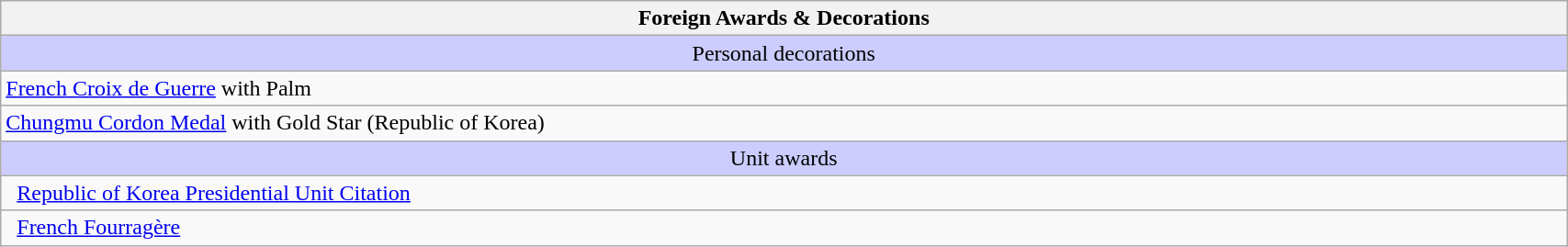<table class="wikitable" style="width:90%;">
<tr>
<th>Foreign Awards & Decorations</th>
</tr>
<tr style="background:#ccf; text-align:center;">
<td>Personal decorations</td>
</tr>
<tr>
<td> <a href='#'>French Croix de Guerre</a> with Palm</td>
</tr>
<tr>
<td> <a href='#'>Chungmu Cordon Medal</a> with Gold Star (Republic of Korea)</td>
</tr>
<tr style="background:#ccf; text-align:center;">
<td>Unit awards</td>
</tr>
<tr>
<td>  <a href='#'>Republic of Korea Presidential Unit Citation</a></td>
</tr>
<tr>
<td>  <a href='#'>French Fourragère</a></td>
</tr>
</table>
